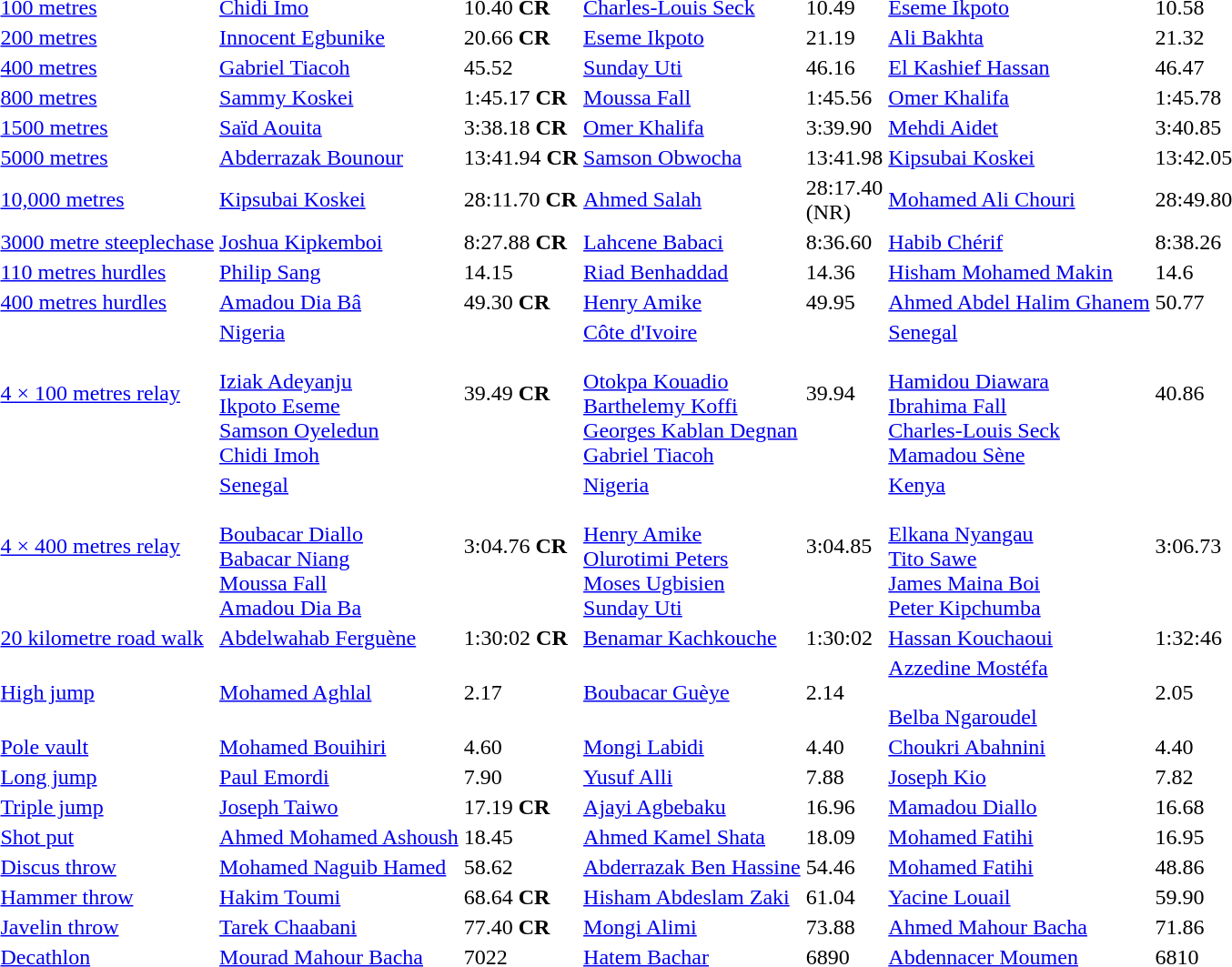<table>
<tr>
<td><a href='#'>100 metres</a></td>
<td><a href='#'>Chidi Imo</a><br> </td>
<td>10.40 <strong>CR</strong></td>
<td><a href='#'>Charles-Louis Seck</a><br> </td>
<td>10.49</td>
<td><a href='#'>Eseme Ikpoto</a><br> </td>
<td>10.58</td>
</tr>
<tr>
<td><a href='#'>200 metres</a></td>
<td><a href='#'>Innocent Egbunike</a><br> </td>
<td>20.66 <strong>CR</strong></td>
<td><a href='#'>Eseme Ikpoto</a><br> </td>
<td>21.19</td>
<td><a href='#'>Ali Bakhta</a><br> </td>
<td>21.32</td>
</tr>
<tr>
<td><a href='#'>400 metres</a></td>
<td><a href='#'>Gabriel Tiacoh</a><br> </td>
<td>45.52</td>
<td><a href='#'>Sunday Uti</a><br> </td>
<td>46.16</td>
<td><a href='#'>El Kashief Hassan</a><br> </td>
<td>46.47</td>
</tr>
<tr>
<td><a href='#'>800 metres</a></td>
<td><a href='#'>Sammy Koskei</a><br> </td>
<td>1:45.17 <strong>CR</strong></td>
<td><a href='#'>Moussa Fall</a><br> </td>
<td>1:45.56</td>
<td><a href='#'>Omer Khalifa</a><br> </td>
<td>1:45.78</td>
</tr>
<tr>
<td><a href='#'>1500 metres</a></td>
<td><a href='#'>Saïd Aouita</a><br> </td>
<td>3:38.18 <strong>CR</strong></td>
<td><a href='#'>Omer Khalifa</a><br> </td>
<td>3:39.90</td>
<td><a href='#'>Mehdi Aidet</a><br> </td>
<td>3:40.85</td>
</tr>
<tr>
<td><a href='#'>5000 metres</a></td>
<td><a href='#'>Abderrazak Bounour</a><br> </td>
<td>13:41.94 <strong>CR</strong></td>
<td><a href='#'>Samson Obwocha</a><br> </td>
<td>13:41.98</td>
<td><a href='#'>Kipsubai Koskei</a><br> </td>
<td>13:42.05</td>
</tr>
<tr>
<td><a href='#'>10,000 metres</a></td>
<td><a href='#'>Kipsubai Koskei</a><br> </td>
<td>28:11.70 <strong>CR</strong></td>
<td><a href='#'>Ahmed Salah</a><br> </td>
<td>28:17.40<br>(NR)</td>
<td><a href='#'>Mohamed Ali Chouri</a><br> </td>
<td>28:49.80</td>
</tr>
<tr>
<td><a href='#'>3000 metre steeplechase</a></td>
<td><a href='#'>Joshua Kipkemboi</a><br> </td>
<td>8:27.88 <strong>CR</strong></td>
<td><a href='#'>Lahcene Babaci</a><br> </td>
<td>8:36.60</td>
<td><a href='#'>Habib Chérif</a><br> </td>
<td>8:38.26</td>
</tr>
<tr>
<td><a href='#'>110 metres hurdles</a></td>
<td><a href='#'>Philip Sang</a><br> </td>
<td>14.15</td>
<td><a href='#'>Riad Benhaddad</a><br> </td>
<td>14.36</td>
<td><a href='#'>Hisham Mohamed Makin</a><br> </td>
<td>14.6</td>
</tr>
<tr>
<td><a href='#'>400 metres hurdles</a></td>
<td><a href='#'>Amadou Dia Bâ</a><br> </td>
<td>49.30 <strong>CR</strong></td>
<td><a href='#'>Henry Amike</a><br> </td>
<td>49.95</td>
<td><a href='#'>Ahmed Abdel Halim Ghanem</a><br> </td>
<td>50.77</td>
</tr>
<tr>
<td><a href='#'>4 × 100 metres relay</a></td>
<td><a href='#'>Nigeria</a><br> <br><a href='#'>Iziak Adeyanju</a><br><a href='#'>Ikpoto Eseme</a><br><a href='#'>Samson Oyeledun</a><br><a href='#'>Chidi Imoh</a></td>
<td>39.49 <strong>CR</strong></td>
<td><a href='#'>Côte d'Ivoire</a><br> <br><a href='#'>Otokpa Kouadio</a><br><a href='#'>Barthelemy Koffi</a><br><a href='#'>Georges Kablan Degnan</a><br><a href='#'>Gabriel Tiacoh</a></td>
<td>39.94</td>
<td><a href='#'>Senegal</a><br> <br><a href='#'>Hamidou Diawara</a><br><a href='#'>Ibrahima Fall</a><br><a href='#'>Charles-Louis Seck</a><br><a href='#'>Mamadou Sène</a></td>
<td>40.86</td>
</tr>
<tr>
<td><a href='#'>4 × 400 metres relay</a></td>
<td><a href='#'>Senegal</a><br> <br><a href='#'>Boubacar Diallo</a><br><a href='#'>Babacar Niang</a><br><a href='#'>Moussa Fall</a><br><a href='#'>Amadou Dia Ba</a></td>
<td>3:04.76 <strong>CR</strong></td>
<td><a href='#'>Nigeria</a><br> <br><a href='#'>Henry Amike</a><br><a href='#'>Olurotimi Peters</a><br><a href='#'>Moses Ugbisien</a><br><a href='#'>Sunday Uti</a></td>
<td>3:04.85</td>
<td><a href='#'>Kenya</a><br> <br><a href='#'>Elkana Nyangau</a><br><a href='#'>Tito Sawe</a><br><a href='#'>James Maina Boi</a><br><a href='#'>Peter Kipchumba</a></td>
<td>3:06.73</td>
</tr>
<tr>
<td><a href='#'>20 kilometre road walk</a></td>
<td><a href='#'>Abdelwahab Ferguène</a><br> </td>
<td>1:30:02 <strong>CR</strong></td>
<td><a href='#'>Benamar Kachkouche</a><br> </td>
<td>1:30:02</td>
<td><a href='#'>Hassan Kouchaoui</a><br> </td>
<td>1:32:46</td>
</tr>
<tr>
<td><a href='#'>High jump</a></td>
<td><a href='#'>Mohamed Aghlal</a><br> </td>
<td>2.17</td>
<td><a href='#'>Boubacar Guèye</a><br> </td>
<td>2.14</td>
<td><a href='#'>Azzedine Mostéfa</a><br>  <br> <a href='#'>Belba Ngaroudel</a><br> </td>
<td>2.05</td>
</tr>
<tr>
<td><a href='#'>Pole vault</a></td>
<td><a href='#'>Mohamed Bouihiri</a><br> </td>
<td>4.60</td>
<td><a href='#'>Mongi Labidi</a><br> </td>
<td>4.40</td>
<td><a href='#'>Choukri Abahnini</a><br> </td>
<td>4.40</td>
</tr>
<tr>
<td><a href='#'>Long jump</a></td>
<td><a href='#'>Paul Emordi</a><br> </td>
<td>7.90</td>
<td><a href='#'>Yusuf Alli</a><br> </td>
<td>7.88</td>
<td><a href='#'>Joseph Kio</a><br> </td>
<td>7.82</td>
</tr>
<tr>
<td><a href='#'>Triple jump</a></td>
<td><a href='#'>Joseph Taiwo</a><br> </td>
<td>17.19 <strong>CR</strong></td>
<td><a href='#'>Ajayi Agbebaku</a><br> </td>
<td>16.96</td>
<td><a href='#'>Mamadou Diallo</a><br> </td>
<td>16.68</td>
</tr>
<tr>
<td><a href='#'>Shot put</a></td>
<td><a href='#'>Ahmed Mohamed Ashoush</a><br> </td>
<td>18.45</td>
<td><a href='#'>Ahmed Kamel Shata</a><br> </td>
<td>18.09</td>
<td><a href='#'>Mohamed Fatihi</a><br> </td>
<td>16.95</td>
</tr>
<tr>
<td><a href='#'>Discus throw</a></td>
<td><a href='#'>Mohamed Naguib Hamed</a><br> </td>
<td>58.62</td>
<td><a href='#'>Abderrazak Ben Hassine</a><br> </td>
<td>54.46</td>
<td><a href='#'>Mohamed Fatihi</a><br> </td>
<td>48.86</td>
</tr>
<tr>
<td><a href='#'>Hammer throw</a></td>
<td><a href='#'>Hakim Toumi</a><br> </td>
<td>68.64 <strong>CR</strong></td>
<td><a href='#'>Hisham Abdeslam Zaki</a><br> </td>
<td>61.04</td>
<td><a href='#'>Yacine Louail</a><br> </td>
<td>59.90</td>
</tr>
<tr>
<td><a href='#'>Javelin throw</a></td>
<td><a href='#'>Tarek Chaabani</a><br> </td>
<td>77.40 <strong>CR</strong></td>
<td><a href='#'>Mongi Alimi</a><br> </td>
<td>73.88</td>
<td><a href='#'>Ahmed Mahour Bacha</a><br> </td>
<td>71.86</td>
</tr>
<tr>
<td><a href='#'>Decathlon</a></td>
<td><a href='#'>Mourad Mahour Bacha</a><br> </td>
<td>7022</td>
<td><a href='#'>Hatem Bachar</a><br> </td>
<td>6890</td>
<td><a href='#'>Abdennacer Moumen</a><br> </td>
<td>6810</td>
</tr>
</table>
